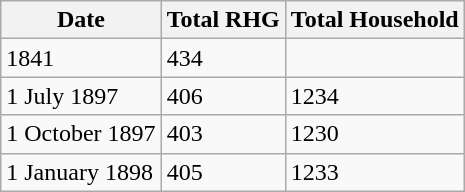<table Class="wikitable">
<tr>
<th>Date</th>
<th>Total RHG</th>
<th>Total Household</th>
</tr>
<tr>
<td>1841</td>
<td>434</td>
<td></td>
</tr>
<tr>
<td>1 July 1897</td>
<td>406</td>
<td>1234</td>
</tr>
<tr>
<td>1 October 1897</td>
<td>403</td>
<td>1230</td>
</tr>
<tr>
<td>1 January 1898</td>
<td>405</td>
<td>1233</td>
</tr>
</table>
